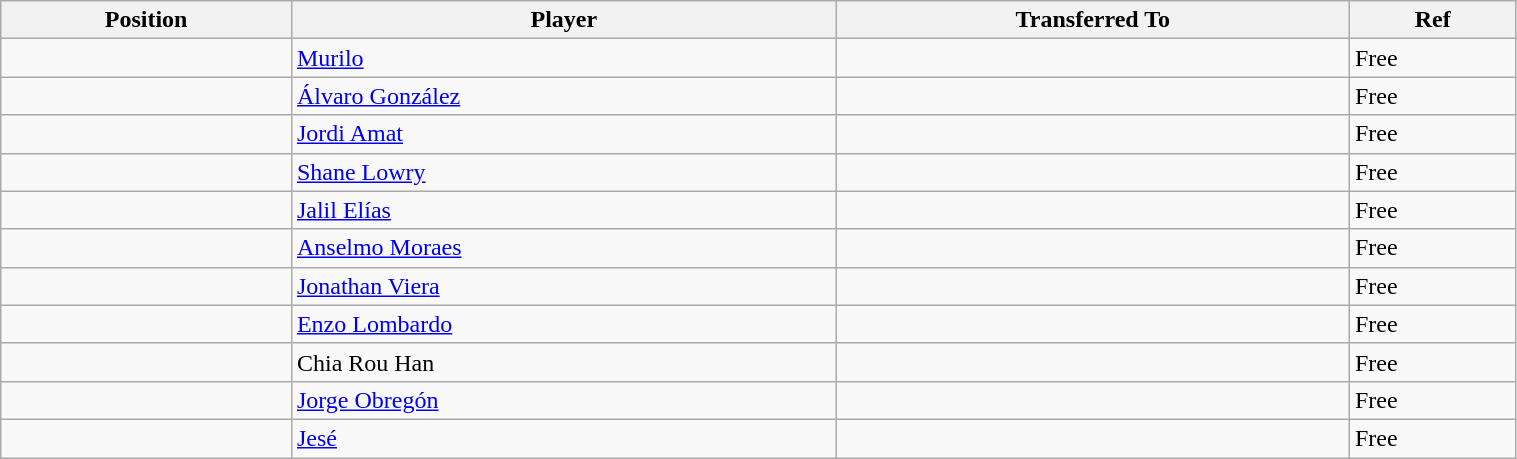<table class="wikitable sortable" style="width:80%; font-size:100%; text-align:left;">
<tr>
<th>Position</th>
<th>Player</th>
<th>Transferred To</th>
<th>Ref</th>
</tr>
<tr>
<td></td>
<td> <a href='#'>Murilo</a></td>
<td></td>
<td>Free </td>
</tr>
<tr>
<td></td>
<td> <a href='#'>Álvaro González</a></td>
<td></td>
<td>Free </td>
</tr>
<tr>
<td></td>
<td> <a href='#'>Jordi Amat</a></td>
<td></td>
<td>Free </td>
</tr>
<tr>
<td></td>
<td> <a href='#'>Shane Lowry</a></td>
<td></td>
<td>Free </td>
</tr>
<tr>
<td></td>
<td> <a href='#'>Jalil Elías</a></td>
<td></td>
<td>Free </td>
</tr>
<tr>
<td></td>
<td> <a href='#'>Anselmo Moraes</a></td>
<td></td>
<td>Free </td>
</tr>
<tr>
<td></td>
<td> <a href='#'>Jonathan Viera</a></td>
<td></td>
<td>Free </td>
</tr>
<tr>
<td></td>
<td> <a href='#'>Enzo Lombardo</a></td>
<td></td>
<td>Free  </td>
</tr>
<tr>
<td></td>
<td> Chia Rou Han</td>
<td></td>
<td>Free </td>
</tr>
<tr>
<td></td>
<td> <a href='#'>Jorge Obregón</a></td>
<td></td>
<td>Free </td>
</tr>
<tr>
<td></td>
<td> <a href='#'>Jesé</a></td>
<td></td>
<td>Free </td>
</tr>
</table>
